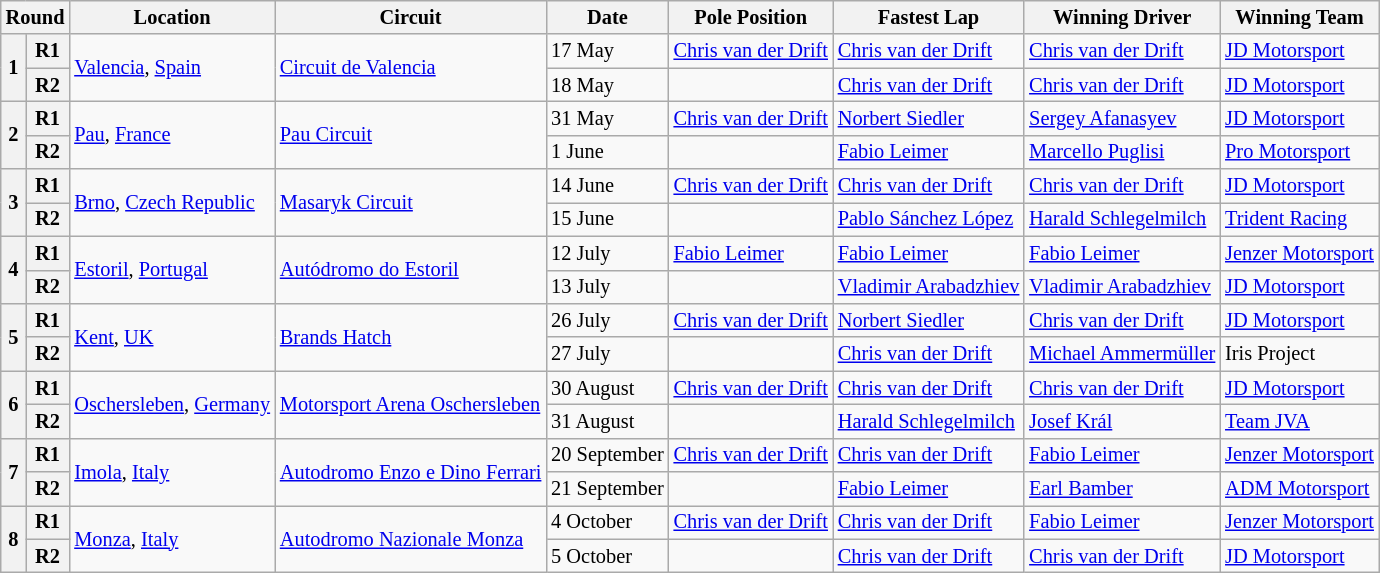<table class="wikitable" style="font-size: 85%">
<tr>
<th colspan=2>Round</th>
<th>Location</th>
<th>Circuit</th>
<th>Date</th>
<th>Pole Position</th>
<th>Fastest Lap</th>
<th>Winning Driver</th>
<th>Winning Team</th>
</tr>
<tr>
<th rowspan=2>1</th>
<th>R1</th>
<td rowspan=2> <a href='#'>Valencia</a>, <a href='#'>Spain</a></td>
<td rowspan=2><a href='#'>Circuit de Valencia</a></td>
<td>17 May</td>
<td nowrap> <a href='#'>Chris van der Drift</a></td>
<td nowrap> <a href='#'>Chris van der Drift</a></td>
<td nowrap> <a href='#'>Chris van der Drift</a></td>
<td nowrap> <a href='#'>JD Motorsport</a></td>
</tr>
<tr>
<th>R2</th>
<td>18 May</td>
<td></td>
<td> <a href='#'>Chris van der Drift</a></td>
<td> <a href='#'>Chris van der Drift</a></td>
<td> <a href='#'>JD Motorsport</a></td>
</tr>
<tr>
<th rowspan=2>2</th>
<th>R1</th>
<td rowspan=2> <a href='#'>Pau</a>, <a href='#'>France</a></td>
<td rowspan=2><a href='#'>Pau Circuit</a></td>
<td>31 May</td>
<td> <a href='#'>Chris van der Drift</a></td>
<td> <a href='#'>Norbert Siedler</a></td>
<td> <a href='#'>Sergey Afanasyev</a></td>
<td> <a href='#'>JD Motorsport</a></td>
</tr>
<tr>
<th>R2</th>
<td>1 June</td>
<td></td>
<td> <a href='#'>Fabio Leimer</a></td>
<td> <a href='#'>Marcello Puglisi</a></td>
<td> <a href='#'>Pro Motorsport</a></td>
</tr>
<tr>
<th rowspan=2>3</th>
<th>R1</th>
<td rowspan=2> <a href='#'>Brno</a>, <a href='#'>Czech Republic</a></td>
<td rowspan=2><a href='#'>Masaryk Circuit</a></td>
<td>14 June</td>
<td> <a href='#'>Chris van der Drift</a></td>
<td> <a href='#'>Chris van der Drift</a></td>
<td> <a href='#'>Chris van der Drift</a></td>
<td> <a href='#'>JD Motorsport</a></td>
</tr>
<tr>
<th>R2</th>
<td>15 June</td>
<td></td>
<td nowrap> <a href='#'>Pablo Sánchez López</a></td>
<td> <a href='#'>Harald Schlegelmilch</a></td>
<td> <a href='#'>Trident Racing</a></td>
</tr>
<tr>
<th rowspan=2>4</th>
<th>R1</th>
<td rowspan=2> <a href='#'>Estoril</a>, <a href='#'>Portugal</a></td>
<td rowspan=2><a href='#'>Autódromo do Estoril</a></td>
<td>12 July</td>
<td> <a href='#'>Fabio Leimer</a></td>
<td> <a href='#'>Fabio Leimer</a></td>
<td> <a href='#'>Fabio Leimer</a></td>
<td nowrap> <a href='#'>Jenzer Motorsport</a></td>
</tr>
<tr>
<th>R2</th>
<td>13 July</td>
<td></td>
<td nowrap> <a href='#'>Vladimir Arabadzhiev</a></td>
<td nowrap> <a href='#'>Vladimir Arabadzhiev</a></td>
<td> <a href='#'>JD Motorsport</a></td>
</tr>
<tr>
<th rowspan=2>5</th>
<th>R1</th>
<td rowspan=2> <a href='#'>Kent</a>, <a href='#'>UK</a></td>
<td rowspan=2><a href='#'>Brands Hatch</a></td>
<td>26 July</td>
<td> <a href='#'>Chris van der Drift</a></td>
<td> <a href='#'>Norbert Siedler</a></td>
<td> <a href='#'>Chris van der Drift</a></td>
<td> <a href='#'>JD Motorsport</a></td>
</tr>
<tr>
<th>R2</th>
<td>27 July</td>
<td></td>
<td> <a href='#'>Chris van der Drift</a></td>
<td nowrap> <a href='#'>Michael Ammermüller</a></td>
<td> Iris Project</td>
</tr>
<tr>
<th rowspan=2>6</th>
<th>R1</th>
<td rowspan=2 nowrap> <a href='#'>Oschersleben</a>, <a href='#'>Germany</a></td>
<td rowspan=2 nowrap><a href='#'>Motorsport Arena Oschersleben</a></td>
<td>30 August</td>
<td> <a href='#'>Chris van der Drift</a></td>
<td> <a href='#'>Chris van der Drift</a></td>
<td> <a href='#'>Chris van der Drift</a></td>
<td> <a href='#'>JD Motorsport</a></td>
</tr>
<tr>
<th>R2</th>
<td>31 August</td>
<td></td>
<td nowrap> <a href='#'>Harald Schlegelmilch</a></td>
<td> <a href='#'>Josef Král</a></td>
<td> <a href='#'>Team JVA</a></td>
</tr>
<tr>
<th rowspan=2>7</th>
<th>R1</th>
<td rowspan=2> <a href='#'>Imola</a>, <a href='#'>Italy</a></td>
<td rowspan=2><a href='#'>Autodromo Enzo e Dino Ferrari</a></td>
<td nowrap>20 September</td>
<td> <a href='#'>Chris van der Drift</a></td>
<td> <a href='#'>Chris van der Drift</a></td>
<td> <a href='#'>Fabio Leimer</a></td>
<td> <a href='#'>Jenzer Motorsport</a></td>
</tr>
<tr>
<th>R2</th>
<td nowrap>21 September</td>
<td></td>
<td> <a href='#'>Fabio Leimer</a></td>
<td> <a href='#'>Earl Bamber</a></td>
<td> <a href='#'>ADM Motorsport</a></td>
</tr>
<tr>
<th rowspan=2>8</th>
<th>R1</th>
<td rowspan=2> <a href='#'>Monza</a>, <a href='#'>Italy</a></td>
<td rowspan=2><a href='#'>Autodromo Nazionale Monza</a></td>
<td>4 October</td>
<td> <a href='#'>Chris van der Drift</a></td>
<td> <a href='#'>Chris van der Drift</a></td>
<td> <a href='#'>Fabio Leimer</a></td>
<td> <a href='#'>Jenzer Motorsport</a></td>
</tr>
<tr>
<th>R2</th>
<td>5 October</td>
<td></td>
<td> <a href='#'>Chris van der Drift</a></td>
<td> <a href='#'>Chris van der Drift</a></td>
<td> <a href='#'>JD Motorsport</a></td>
</tr>
</table>
